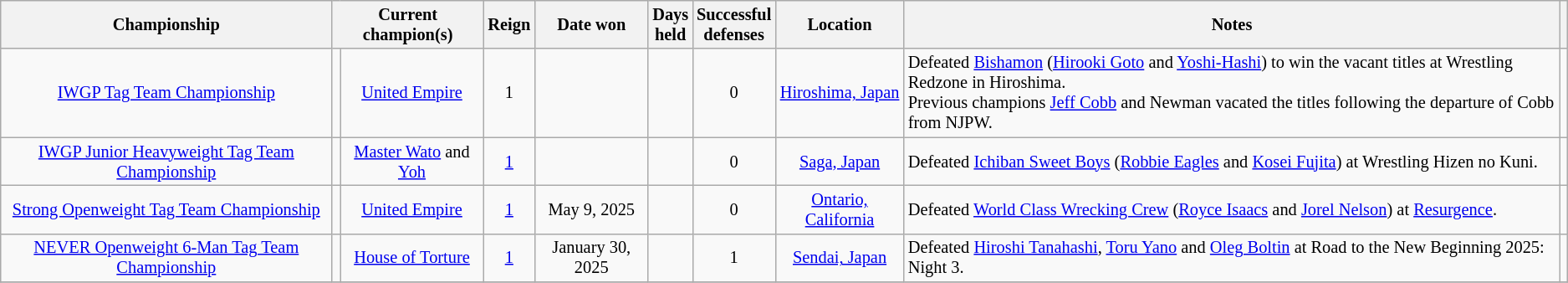<table class="wikitable" style="font-size: 85%;">
<tr>
<th>Championship</th>
<th colspan=2>Current champion(s)</th>
<th>Reign</th>
<th>Date won</th>
<th>Days<br>held</th>
<th>Successful<br>defenses</th>
<th>Location</th>
<th class=unsortable>Notes</th>
<th class="unsortable"></th>
</tr>
<tr>
<td align=center><a href='#'>IWGP Tag Team Championship</a></td>
<td align=center><br></td>
<td align=center><a href='#'>United Empire</a><br></td>
<td align=center>1<br></td>
<td align=center></td>
<td align=center></td>
<td align=center>0</td>
<td align=center><a href='#'>Hiroshima, Japan</a></td>
<td align=left>Defeated <a href='#'>Bishamon</a> (<a href='#'>Hirooki Goto</a> and <a href='#'>Yoshi-Hashi</a>) to win the vacant titles at Wrestling Redzone in Hiroshima.<br>Previous champions <a href='#'>Jeff Cobb</a> and Newman vacated the titles following the departure of Cobb from NJPW.</td>
<td align=center></td>
</tr>
<tr>
<td align=center><a href='#'>IWGP Junior Heavyweight Tag Team Championship</a></td>
<td align=center><br></td>
<td align=center><a href='#'>Master Wato</a> and <a href='#'>Yoh</a></td>
<td align=center><a href='#'>1<br></a></td>
<td align=center></td>
<td align=center></td>
<td align=center>0</td>
<td align=center><a href='#'>Saga, Japan</a></td>
<td align=left>Defeated <a href='#'>Ichiban Sweet Boys</a> (<a href='#'>Robbie Eagles</a> and <a href='#'>Kosei Fujita</a>) at Wrestling Hizen no Kuni.</td>
<td align=center></td>
</tr>
<tr>
<td align=center><a href='#'>Strong Openweight Tag Team Championship</a></td>
<td align=center><br></td>
<td align=center><a href='#'>United Empire</a><br></td>
<td align=center><a href='#'>1<br></a></td>
<td align=center>May 9, 2025</td>
<td align=center></td>
<td align=center>0</td>
<td align=center><a href='#'>Ontario, California</a></td>
<td align=left>Defeated <a href='#'>World Class Wrecking Crew</a> (<a href='#'>Royce Isaacs</a> and <a href='#'>Jorel Nelson</a>) at <a href='#'>Resurgence</a>.</td>
<td align=center></td>
</tr>
<tr>
<td align=center><a href='#'>NEVER Openweight 6-Man Tag Team Championship</a></td>
<td align=center><br><br></td>
<td align=center><a href='#'>House of Torture</a><br></td>
<td align=center><a href='#'>1<br></a></td>
<td align=center>January 30, 2025</td>
<td align=center></td>
<td align=center>1</td>
<td align=center><a href='#'>Sendai, Japan</a></td>
<td align=left>Defeated <a href='#'>Hiroshi Tanahashi</a>, <a href='#'>Toru Yano</a> and <a href='#'>Oleg Boltin</a> at Road to the New Beginning 2025: Night 3.</td>
<td align=center></td>
</tr>
<tr>
</tr>
</table>
